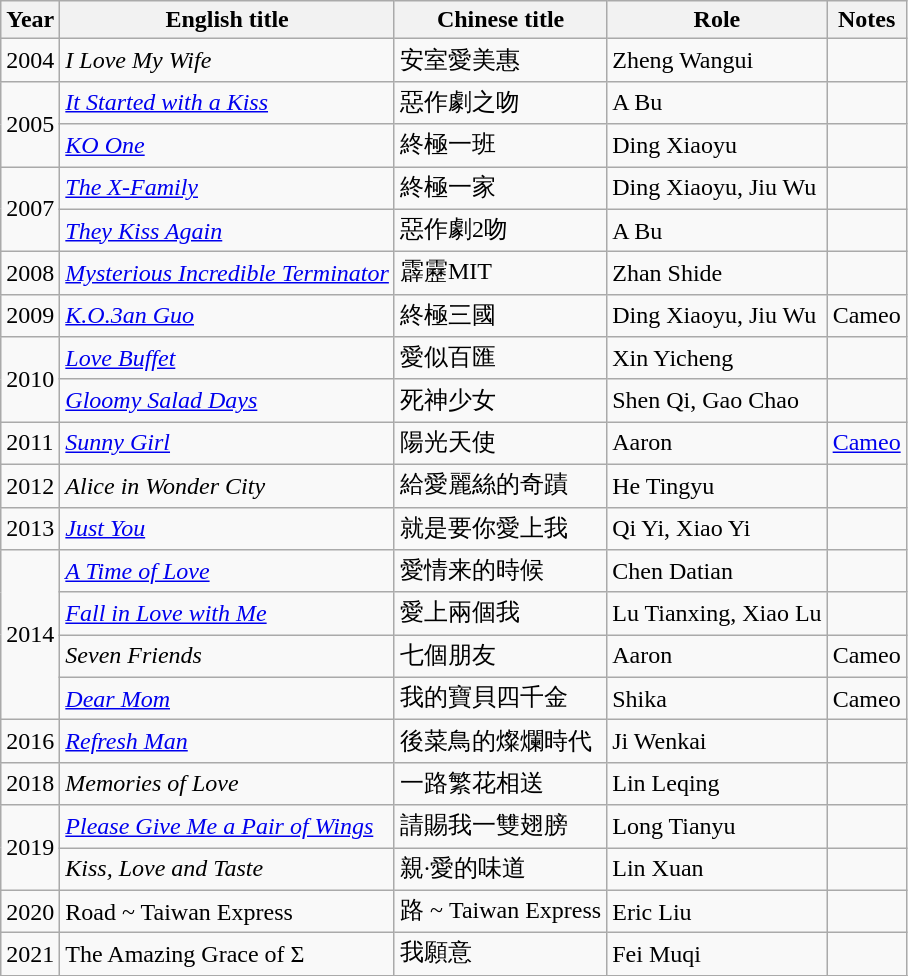<table class="wikitable sortable">
<tr>
<th>Year</th>
<th>English title</th>
<th>Chinese title</th>
<th>Role</th>
<th>Notes</th>
</tr>
<tr>
<td>2004</td>
<td><em>I Love My Wife</em></td>
<td>安室愛美惠</td>
<td>Zheng Wangui</td>
<td></td>
</tr>
<tr>
<td rowspan="2">2005</td>
<td><em><a href='#'>It Started with a Kiss</a></em></td>
<td>惡作劇之吻</td>
<td>A Bu</td>
<td></td>
</tr>
<tr>
<td><em><a href='#'>KO One</a></em></td>
<td>終極一班</td>
<td>Ding Xiaoyu</td>
<td></td>
</tr>
<tr>
<td rowspan="2">2007</td>
<td><em><a href='#'>The X-Family</a></em></td>
<td>終極一家</td>
<td>Ding Xiaoyu, Jiu Wu</td>
<td></td>
</tr>
<tr>
<td><em><a href='#'>They Kiss Again</a></em></td>
<td>惡作劇2吻</td>
<td>A Bu</td>
<td></td>
</tr>
<tr>
<td>2008</td>
<td><em><a href='#'>Mysterious Incredible Terminator</a></em></td>
<td>霹靂MIT</td>
<td>Zhan Shide</td>
<td></td>
</tr>
<tr>
<td>2009</td>
<td><em><a href='#'>K.O.3an Guo</a></em></td>
<td>終極三國</td>
<td>Ding Xiaoyu, Jiu Wu</td>
<td>Cameo</td>
</tr>
<tr>
<td rowspan="2">2010</td>
<td><em><a href='#'>Love Buffet</a></em></td>
<td>愛似百匯</td>
<td>Xin Yicheng</td>
<td></td>
</tr>
<tr>
<td><em><a href='#'>Gloomy Salad Days</a></em></td>
<td>死神少女</td>
<td>Shen Qi, Gao Chao</td>
<td></td>
</tr>
<tr>
<td>2011</td>
<td><em><a href='#'>Sunny Girl</a></em></td>
<td>陽光天使</td>
<td>Aaron</td>
<td><a href='#'>Cameo</a></td>
</tr>
<tr>
<td>2012</td>
<td><em>Alice in Wonder City</em></td>
<td>給愛麗絲的奇蹟</td>
<td>He Tingyu</td>
<td></td>
</tr>
<tr>
<td>2013</td>
<td><em><a href='#'>Just You</a></em></td>
<td>就是要你愛上我</td>
<td>Qi Yi, Xiao Yi</td>
<td></td>
</tr>
<tr>
<td rowspan="4">2014</td>
<td><em><a href='#'>A Time of Love</a></em></td>
<td>愛情来的時候</td>
<td>Chen Datian</td>
<td></td>
</tr>
<tr>
<td><em><a href='#'>Fall in Love with Me</a></em></td>
<td>愛上兩個我</td>
<td>Lu Tianxing, Xiao Lu</td>
<td></td>
</tr>
<tr>
<td><em>Seven Friends</em></td>
<td>七個朋友</td>
<td>Aaron</td>
<td>Cameo</td>
</tr>
<tr>
<td><em><a href='#'>Dear Mom</a></em></td>
<td>我的寶貝四千金</td>
<td>Shika</td>
<td>Cameo</td>
</tr>
<tr>
<td rowspan="1">2016</td>
<td><em><a href='#'>Refresh Man</a></em></td>
<td>後菜鳥的燦爛時代</td>
<td>Ji Wenkai</td>
<td></td>
</tr>
<tr>
<td rowspan=1>2018</td>
<td><em>Memories of Love</em></td>
<td>一路繁花相送</td>
<td>Lin Leqing</td>
<td></td>
</tr>
<tr>
<td rowspan=2>2019</td>
<td><em><a href='#'>Please Give Me a Pair of Wings</a></em></td>
<td>請賜我一雙翅膀</td>
<td>Long Tianyu</td>
<td></td>
</tr>
<tr>
<td><em>Kiss, Love and Taste</em></td>
<td>親·愛的味道</td>
<td>Lin Xuan</td>
<td></td>
</tr>
<tr>
<td>2020</td>
<td>Road ~ Taiwan Express</td>
<td>路 ~ Taiwan Express</td>
<td>Eric Liu</td>
<td></td>
</tr>
<tr>
<td>2021</td>
<td>The Amazing Grace of Σ</td>
<td>我願意</td>
<td>Fei Muqi</td>
<td></td>
</tr>
<tr>
</tr>
</table>
